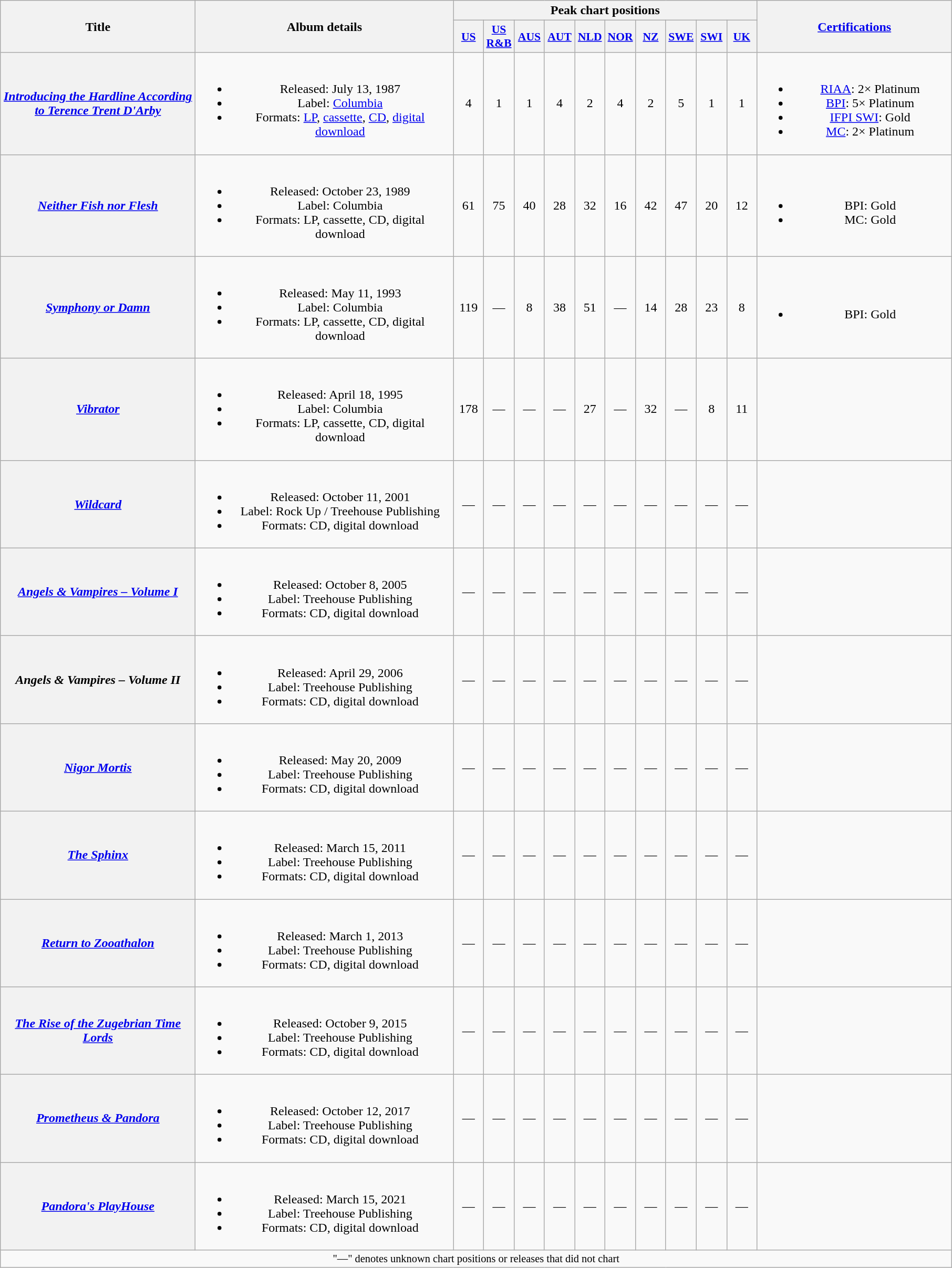<table class="wikitable plainrowheaders" style="text-align:center;" border="1">
<tr>
<th scope="col" rowspan="2" style="width:15em;">Title</th>
<th scope="col" rowspan="2" style="width:20em;">Album details</th>
<th scope="col" colspan="10">Peak chart positions</th>
<th scope="col" rowspan="2" style="width:15em;"><a href='#'>Certifications</a></th>
</tr>
<tr>
<th scope="col" style="width:2.2em;font-size:90%;"><a href='#'>US</a><br></th>
<th scope="col" style="width:2.2em;font-size:90%;"><a href='#'>US<br>R&B</a><br></th>
<th scope="col" style="width:2.2em;font-size:90%;"><a href='#'>AUS</a><br></th>
<th scope="col" style="width:2.2em;font-size:90%;"><a href='#'>AUT</a><br></th>
<th scope="col" style="width:2.2em;font-size:90%;"><a href='#'>NLD</a><br></th>
<th scope="col" style="width:2.2em;font-size:90%;"><a href='#'>NOR</a><br></th>
<th scope="col" style="width:2.2em;font-size:90%;"><a href='#'>NZ</a><br></th>
<th scope="col" style="width:2.2em;font-size:90%;"><a href='#'>SWE</a><br></th>
<th scope="col" style="width:2.2em;font-size:90%;"><a href='#'>SWI</a><br></th>
<th scope="col" style="width:2.2em;font-size:90%;"><a href='#'>UK</a><br></th>
</tr>
<tr>
<th scope="row"><em><a href='#'>Introducing the Hardline According to Terence Trent D'Arby</a></em></th>
<td><br><ul><li>Released: July 13, 1987</li><li>Label: <a href='#'>Columbia</a></li><li>Formats: <a href='#'>LP</a>, <a href='#'>cassette</a>, <a href='#'>CD</a>, <a href='#'>digital download</a></li></ul></td>
<td>4</td>
<td>1</td>
<td>1</td>
<td>4</td>
<td>2</td>
<td>4</td>
<td>2</td>
<td>5</td>
<td>1</td>
<td>1</td>
<td><br><ul><li><a href='#'>RIAA</a>: 2× Platinum</li><li><a href='#'>BPI</a>: 5× Platinum</li><li><a href='#'>IFPI SWI</a>: Gold</li><li><a href='#'>MC</a>: 2× Platinum</li></ul></td>
</tr>
<tr>
<th scope="row"><em><a href='#'>Neither Fish nor Flesh</a></em></th>
<td><br><ul><li>Released: October 23, 1989</li><li>Label: Columbia</li><li>Formats: LP, cassette, CD, digital download</li></ul></td>
<td>61</td>
<td>75</td>
<td>40</td>
<td>28</td>
<td>32</td>
<td>16</td>
<td>42</td>
<td>47</td>
<td>20</td>
<td>12</td>
<td><br><ul><li>BPI: Gold</li><li>MC: Gold</li></ul></td>
</tr>
<tr>
<th scope="row"><em><a href='#'>Symphony or Damn</a></em></th>
<td><br><ul><li>Released: May 11, 1993</li><li>Label: Columbia</li><li>Formats: LP, cassette, CD, digital download</li></ul></td>
<td>119</td>
<td>—</td>
<td>8</td>
<td>38</td>
<td>51</td>
<td>—</td>
<td>14</td>
<td>28</td>
<td>23</td>
<td>8</td>
<td><br><ul><li>BPI: Gold</li></ul></td>
</tr>
<tr>
<th scope="row"><em><a href='#'>Vibrator</a></em></th>
<td><br><ul><li>Released: April 18, 1995</li><li>Label: Columbia</li><li>Formats: LP, cassette, CD, digital download</li></ul></td>
<td>178</td>
<td>—</td>
<td>—</td>
<td>—</td>
<td>27</td>
<td>—</td>
<td>32</td>
<td>—</td>
<td>8</td>
<td>11</td>
<td></td>
</tr>
<tr>
<th scope="row"><em><a href='#'>Wildcard</a></em></th>
<td><br><ul><li>Released: October 11, 2001</li><li>Label: Rock Up / Treehouse Publishing</li><li>Formats: CD, digital download</li></ul></td>
<td>—</td>
<td>—</td>
<td>—</td>
<td>—</td>
<td>—</td>
<td>—</td>
<td>—</td>
<td>—</td>
<td>—</td>
<td>—</td>
<td></td>
</tr>
<tr>
<th scope="row"><em><a href='#'>Angels & Vampires – Volume I</a></em></th>
<td><br><ul><li>Released: October 8, 2005</li><li>Label: Treehouse Publishing</li><li>Formats: CD, digital download</li></ul></td>
<td>—</td>
<td>—</td>
<td>—</td>
<td>—</td>
<td>—</td>
<td>—</td>
<td>—</td>
<td>—</td>
<td>—</td>
<td>—</td>
<td></td>
</tr>
<tr>
<th scope="row"><em>Angels & Vampires – Volume II</em></th>
<td><br><ul><li>Released: April 29, 2006</li><li>Label: Treehouse Publishing</li><li>Formats: CD, digital download</li></ul></td>
<td>—</td>
<td>—</td>
<td>—</td>
<td>—</td>
<td>—</td>
<td>—</td>
<td>—</td>
<td>—</td>
<td>—</td>
<td>—</td>
<td></td>
</tr>
<tr>
<th scope="row"><em><a href='#'>Nigor Mortis</a></em></th>
<td><br><ul><li>Released: May 20, 2009</li><li>Label: Treehouse Publishing</li><li>Formats: CD, digital download</li></ul></td>
<td>—</td>
<td>—</td>
<td>—</td>
<td>—</td>
<td>—</td>
<td>—</td>
<td>—</td>
<td>—</td>
<td>—</td>
<td>—</td>
<td></td>
</tr>
<tr>
<th scope="row"><em><a href='#'>The Sphinx</a></em></th>
<td><br><ul><li>Released: March 15, 2011</li><li>Label: Treehouse Publishing</li><li>Formats: CD, digital download</li></ul></td>
<td>—</td>
<td>—</td>
<td>—</td>
<td>—</td>
<td>—</td>
<td>—</td>
<td>—</td>
<td>—</td>
<td>—</td>
<td>—</td>
<td></td>
</tr>
<tr>
<th scope="row"><em><a href='#'>Return to Zooathalon</a></em></th>
<td><br><ul><li>Released: March 1, 2013</li><li>Label: Treehouse Publishing</li><li>Formats: CD, digital download</li></ul></td>
<td>—</td>
<td>—</td>
<td>—</td>
<td>—</td>
<td>—</td>
<td>—</td>
<td>—</td>
<td>—</td>
<td>—</td>
<td>—</td>
<td></td>
</tr>
<tr>
<th scope="row"><em><a href='#'>The Rise of the Zugebrian Time Lords</a></em></th>
<td><br><ul><li>Released: October 9, 2015</li><li>Label: Treehouse Publishing</li><li>Formats: CD, digital download</li></ul></td>
<td>—</td>
<td>—</td>
<td>—</td>
<td>—</td>
<td>—</td>
<td>—</td>
<td>—</td>
<td>—</td>
<td>—</td>
<td>—</td>
<td></td>
</tr>
<tr>
<th scope="row"><em><a href='#'>Prometheus & Pandora</a></em></th>
<td><br><ul><li>Released: October 12, 2017</li><li>Label: Treehouse Publishing</li><li>Formats: CD, digital download</li></ul></td>
<td>—</td>
<td>—</td>
<td>—</td>
<td>—</td>
<td>—</td>
<td>—</td>
<td>—</td>
<td>—</td>
<td>—</td>
<td>—</td>
<td></td>
</tr>
<tr>
<th scope="row"><em><a href='#'>Pandora's PlayHouse</a></em></th>
<td><br><ul><li>Released: March 15, 2021</li><li>Label: Treehouse Publishing</li><li>Formats: CD, digital download</li></ul></td>
<td>—</td>
<td>—</td>
<td>—</td>
<td>—</td>
<td>—</td>
<td>—</td>
<td>—</td>
<td>—</td>
<td>—</td>
<td>—</td>
<td></td>
</tr>
<tr>
<td colspan="20" style="font-size:85%">"—" denotes unknown chart positions or releases that did not chart</td>
</tr>
</table>
